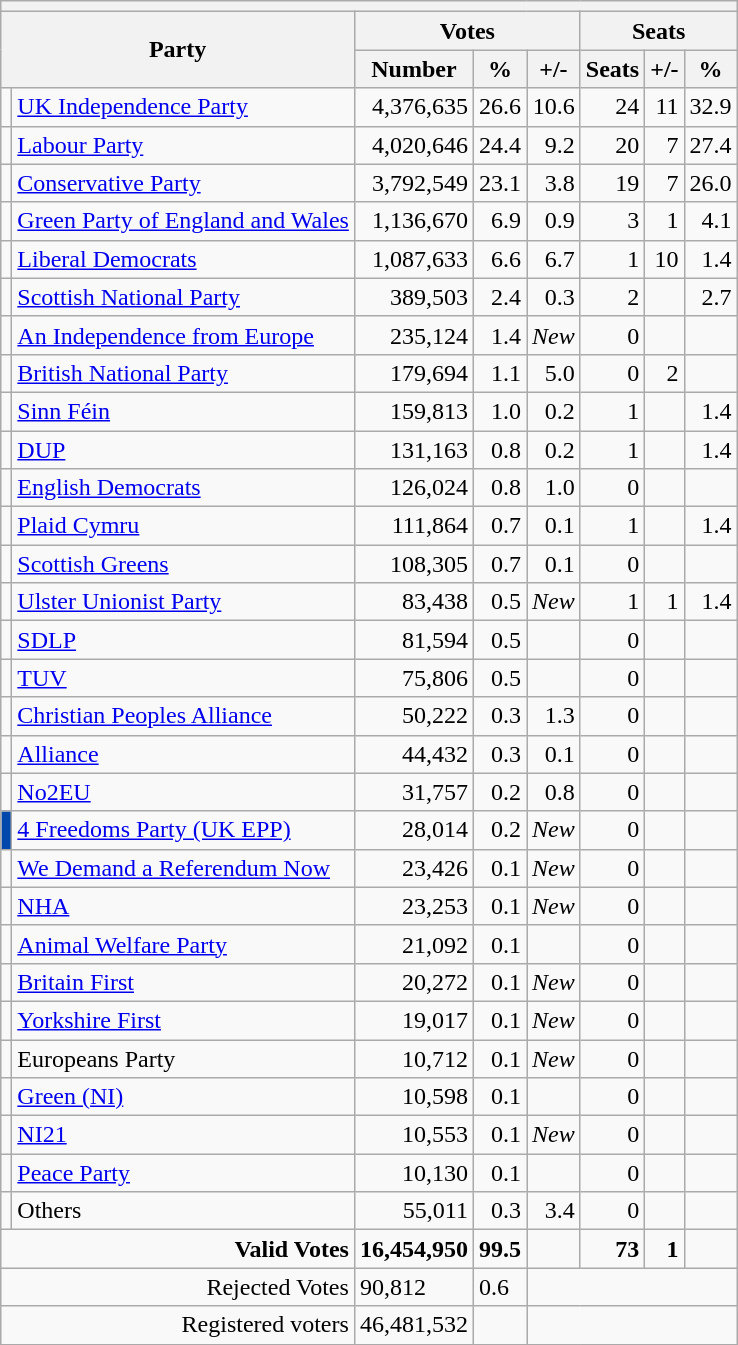<table class="wikitable sortable" style="text-align:right style="font-size:95%">
<tr>
<th colspan="10"></th>
</tr>
<tr>
<th style="vertical-align:center;" rowspan="2" colspan="2">Party</th>
<th style="text-align:center;" colspan="3">Votes</th>
<th style="text-align:center;" colspan="3">Seats</th>
</tr>
<tr>
<th align=center>Number</th>
<th align=center>%</th>
<th align=center>+/-</th>
<th align=center>Seats</th>
<th align=center>+/-</th>
<th align=center>%</th>
</tr>
<tr>
<td></td>
<td><a href='#'>UK Independence Party</a></td>
<td align=right>4,376,635</td>
<td align=right>26.6</td>
<td align=right>10.6</td>
<td align=right>24</td>
<td align=right>11</td>
<td align=right>32.9</td>
</tr>
<tr>
<td></td>
<td><a href='#'>Labour Party</a></td>
<td align=right>4,020,646</td>
<td align=right>24.4</td>
<td align=right>9.2</td>
<td align=right>20</td>
<td align=right>7</td>
<td align=right>27.4</td>
</tr>
<tr>
<td></td>
<td><a href='#'>Conservative Party</a></td>
<td align=right>3,792,549</td>
<td align=right>23.1</td>
<td align=right>3.8</td>
<td align=right>19</td>
<td align=right>7</td>
<td align=right>26.0</td>
</tr>
<tr>
<td></td>
<td><a href='#'>Green Party of England and Wales</a></td>
<td align=right>1,136,670</td>
<td align=right>6.9</td>
<td align=right>0.9</td>
<td align=right>3</td>
<td align=right>1</td>
<td align=right>4.1</td>
</tr>
<tr>
<td></td>
<td><a href='#'>Liberal Democrats</a></td>
<td align=right>1,087,633</td>
<td align=right>6.6</td>
<td align=right>6.7</td>
<td align=right>1</td>
<td align=right>10</td>
<td align=right>1.4</td>
</tr>
<tr>
<td></td>
<td><a href='#'>Scottish National Party</a></td>
<td align=right>389,503</td>
<td align=right>2.4</td>
<td align=right>0.3</td>
<td align=right>2</td>
<td align=right></td>
<td align=right>2.7</td>
</tr>
<tr>
<td></td>
<td><a href='#'>An Independence from Europe</a></td>
<td align=right>235,124</td>
<td align=right>1.4</td>
<td align=right><em>New</em></td>
<td align=right>0</td>
<td align=right></td>
<td></td>
</tr>
<tr>
<td></td>
<td><a href='#'>British National Party</a></td>
<td align=right>179,694</td>
<td align=right>1.1</td>
<td align=right>5.0</td>
<td align=right>0</td>
<td align=right>2</td>
<td></td>
</tr>
<tr>
<td></td>
<td><a href='#'>Sinn Féin</a></td>
<td align=right>159,813</td>
<td align=right>1.0</td>
<td align=right>0.2</td>
<td align=right>1</td>
<td align=right></td>
<td align=right>1.4</td>
</tr>
<tr>
<td></td>
<td><a href='#'>DUP</a></td>
<td align=right>131,163</td>
<td align=right>0.8</td>
<td align=right>0.2</td>
<td align=right>1</td>
<td align=right></td>
<td align=right>1.4</td>
</tr>
<tr>
<td></td>
<td><a href='#'>English Democrats</a></td>
<td align=right>126,024</td>
<td align=right>0.8</td>
<td align=right>1.0</td>
<td align=right>0</td>
<td align=right></td>
<td></td>
</tr>
<tr>
<td></td>
<td><a href='#'>Plaid Cymru</a></td>
<td align=right>111,864</td>
<td align=right>0.7</td>
<td align=right>0.1</td>
<td align=right>1</td>
<td align=right></td>
<td align=right>1.4</td>
</tr>
<tr>
<td></td>
<td><a href='#'>Scottish Greens</a></td>
<td align=right>108,305</td>
<td align=right>0.7</td>
<td align=right>0.1</td>
<td align=right>0</td>
<td align=right></td>
<td></td>
</tr>
<tr>
<td></td>
<td><a href='#'>Ulster Unionist Party</a></td>
<td align=right>83,438</td>
<td align=right>0.5</td>
<td align=right><em>New</em></td>
<td align=right>1</td>
<td align=right>1</td>
<td align=right>1.4</td>
</tr>
<tr>
<td></td>
<td><a href='#'>SDLP</a></td>
<td align=right>81,594</td>
<td align=right>0.5</td>
<td align=right></td>
<td align=right>0</td>
<td align=right></td>
<td></td>
</tr>
<tr>
<td></td>
<td><a href='#'>TUV</a></td>
<td align=right>75,806</td>
<td align=right>0.5</td>
<td align=right></td>
<td align=right>0</td>
<td align=right></td>
<td></td>
</tr>
<tr>
<td></td>
<td><a href='#'>Christian Peoples Alliance</a></td>
<td align=right>50,222</td>
<td align=right>0.3</td>
<td align=right>1.3</td>
<td align=right>0</td>
<td align=right></td>
<td></td>
</tr>
<tr>
<td></td>
<td><a href='#'>Alliance</a></td>
<td align=right>44,432</td>
<td align=right>0.3</td>
<td align=right>0.1</td>
<td align=right>0</td>
<td align=right></td>
<td></td>
</tr>
<tr>
<td></td>
<td><a href='#'>No2EU</a></td>
<td style="text-align:right;">31,757</td>
<td align=right>0.2</td>
<td align=right>0.8</td>
<td align=right>0</td>
<td align=right></td>
<td></td>
</tr>
<tr>
<td bgcolor=#0047AB></td>
<td><a href='#'>4 Freedoms Party (UK EPP)</a></td>
<td align=right>28,014</td>
<td align=right>0.2</td>
<td align=right><em>New</em></td>
<td align=right>0</td>
<td align=right></td>
<td></td>
</tr>
<tr>
<td></td>
<td><a href='#'>We Demand a Referendum Now</a></td>
<td align=right>23,426</td>
<td align=right>0.1</td>
<td align=right><em>New</em></td>
<td align=right>0</td>
<td align=right></td>
<td></td>
</tr>
<tr>
<td></td>
<td><a href='#'>NHA</a></td>
<td align=right>23,253</td>
<td align=right>0.1</td>
<td align=right><em>New</em></td>
<td align=right>0</td>
<td align=right></td>
<td></td>
</tr>
<tr>
<td></td>
<td><a href='#'>Animal Welfare Party</a></td>
<td align=right>21,092</td>
<td align=right>0.1</td>
<td align=right></td>
<td align=right>0</td>
<td align=right></td>
<td></td>
</tr>
<tr>
<td></td>
<td><a href='#'>Britain First</a></td>
<td align=right>20,272</td>
<td align=right>0.1</td>
<td align=right><em>New</em></td>
<td align=right>0</td>
<td align=right></td>
<td></td>
</tr>
<tr>
<td></td>
<td><a href='#'>Yorkshire First</a></td>
<td align=right>19,017</td>
<td align=right>0.1</td>
<td align=right><em>New</em></td>
<td align=right>0</td>
<td align=right></td>
<td></td>
</tr>
<tr>
<td></td>
<td>Europeans Party</td>
<td align=right>10,712</td>
<td align=right>0.1</td>
<td align=right><em>New</em></td>
<td align=right>0</td>
<td align=right></td>
<td></td>
</tr>
<tr>
<td></td>
<td><a href='#'>Green (NI)</a></td>
<td align=right>10,598</td>
<td align=right>0.1</td>
<td align=right></td>
<td align=right>0</td>
<td align=right></td>
<td></td>
</tr>
<tr>
<td></td>
<td><a href='#'>NI21</a></td>
<td align=right>10,553</td>
<td align=right>0.1</td>
<td align=right><em>New</em></td>
<td align=right>0</td>
<td align=right></td>
<td></td>
</tr>
<tr>
<td></td>
<td><a href='#'>Peace Party</a></td>
<td align=right>10,130</td>
<td align=right>0.1</td>
<td align=right></td>
<td align=right>0</td>
<td align=right></td>
<td></td>
</tr>
<tr>
<td></td>
<td align=left>Others</td>
<td style="text-align:right;">55,011</td>
<td align=right>0.3</td>
<td align=right>3.4</td>
<td align=right>0</td>
<td align=right></td>
<td></td>
</tr>
<tr class="sortbottom" style="font-weight:bold">
<td colspan="2" style="text-align:right;">Valid Votes</td>
<td>16,454,950</td>
<td>99.5</td>
<td></td>
<td align=right>73</td>
<td align=right>1</td>
<td></td>
</tr>
<tr class="sortbottom">
<td colspan="2" style="text-align:right;">Rejected Votes</td>
<td>90,812</td>
<td>0.6</td>
<td colspan=4></td>
</tr>
<tr class="sortbottom">
<td colspan="2" style="text-align:right;">Registered voters</td>
<td>46,481,532</td>
<td></td>
<td colspan=7></td>
</tr>
<tr class="sortbottom">
</tr>
</table>
